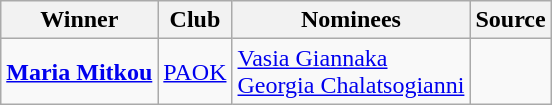<table class="wikitable" style="margin-right: 0;">
<tr text-align:center;">
<th>Winner</th>
<th>Club</th>
<th>Nominees</th>
<th>Source</th>
</tr>
<tr>
<td><strong><a href='#'>Maria Mitkou</a></strong></td>
<td><a href='#'>PAOK</a></td>
<td><a href='#'>Vasia Giannaka</a><br><a href='#'>Georgia Chalatsogianni</a></td>
<td></td>
</tr>
</table>
